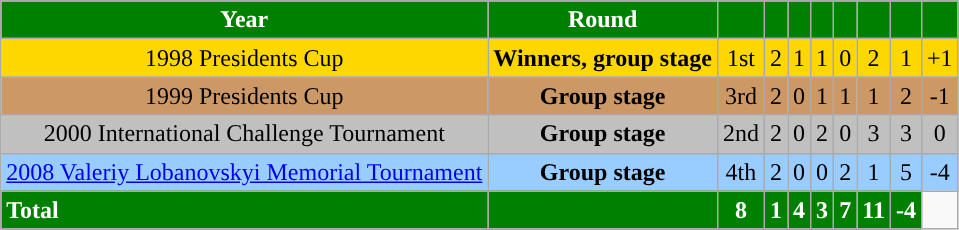<table class="wikitable" style="text-align:center;">
<tr>
<th style="background-color:#008000; color:white; ">Year</th>
<th style="background-color:#008000; color:white; ">Round</th>
<th style="background-color:#008000; color:white; "></th>
<th style="background-color:#008000; color:white; "></th>
<th style="background-color:#008000; color:white; "></th>
<th style="background-color:#008000; color:white; "></th>
<th style="background-color:#008000; color:white; "></th>
<th style="background-color:#008000; color:white; "></th>
<th style="background-color:#008000; color:white; "></th>
<th style="background-color:#008000; color:white; "></th>
</tr>
<tr style="background:gold">
<td> 1998 Presidents Cup</td>
<td><strong>Winners, group stage</strong></td>
<td>1st</td>
<td>2</td>
<td>1</td>
<td>1</td>
<td>0</td>
<td>2</td>
<td>1</td>
<td>+1</td>
</tr>
<tr style="background:#c96">
<td> 1999 Presidents Cup</td>
<td><strong>Group stage</strong></td>
<td>3rd</td>
<td>2</td>
<td>0</td>
<td>1</td>
<td>1</td>
<td>1</td>
<td>2</td>
<td>-1</td>
</tr>
<tr style="background:silver">
<td> 2000 International Challenge Tournament</td>
<td><strong>Group stage</strong></td>
<td>2nd</td>
<td>2</td>
<td>0</td>
<td>2</td>
<td>0</td>
<td>3</td>
<td>3</td>
<td>0</td>
</tr>
<tr style="background:#9acdff">
<td> <a href='#'>2008 Valeriy Lobanovskyi Memorial Tournament</a></td>
<td><strong>Group stage</strong></td>
<td>4th</td>
<td>2</td>
<td>0</td>
<td>0</td>
<td>2</td>
<td>1</td>
<td>5</td>
<td>-4</td>
</tr>
<tr>
<th style="background-color:#008000; text-align:left; color:white; "><strong>Total</strong></th>
<th style="background-color:#008000; color:white; "></th>
<th style="background-color:#008000; color:white; ">8</th>
<th style="background-color:#008000; color:white; ">1</th>
<th style="background-color:#008000; color:white; ">4</th>
<th style="background-color:#008000; color:white; ">3</th>
<th style="background-color:#008000; color:white; ">7</th>
<th style="background-color:#008000; color:white; ">11</th>
<th style="background-color:#008000; color:white; ">-4</th>
</tr>
</table>
